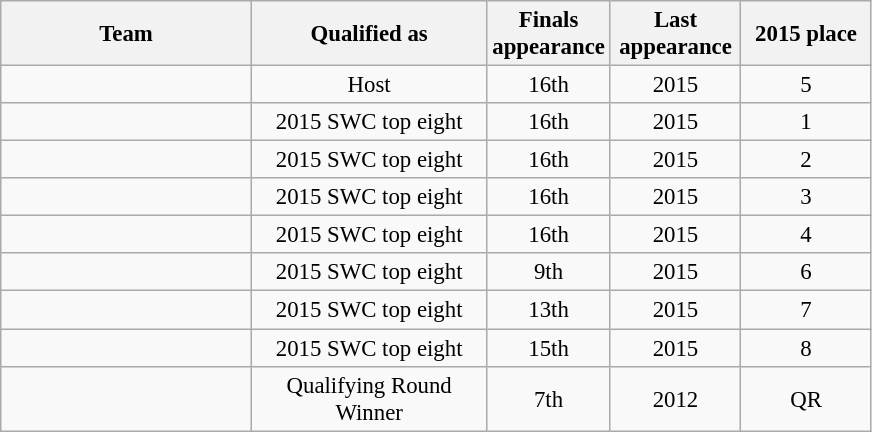<table class="wikitable" style="text-align: center; font-size: 95%">
<tr>
<th width=160>Team</th>
<th width=150>Qualified as</th>
<th width=50>Finals appearance</th>
<th width=80>Last appearance</th>
<th width=80>2015 place</th>
</tr>
<tr>
<td align=left></td>
<td>Host</td>
<td>16th</td>
<td>2015</td>
<td>5</td>
</tr>
<tr>
<td align=left></td>
<td>2015 SWC top eight</td>
<td>16th</td>
<td>2015</td>
<td>1</td>
</tr>
<tr>
<td align=left></td>
<td>2015 SWC top eight</td>
<td>16th</td>
<td>2015</td>
<td>2</td>
</tr>
<tr>
<td align=left></td>
<td>2015 SWC top eight</td>
<td>16th</td>
<td>2015</td>
<td>3</td>
</tr>
<tr>
<td align=left></td>
<td>2015 SWC top eight</td>
<td>16th</td>
<td>2015</td>
<td>4</td>
</tr>
<tr>
<td align=left></td>
<td>2015 SWC top eight</td>
<td>9th</td>
<td>2015</td>
<td>6</td>
</tr>
<tr>
<td align=left></td>
<td>2015 SWC top eight</td>
<td>13th</td>
<td>2015</td>
<td>7</td>
</tr>
<tr>
<td align=left></td>
<td>2015 SWC top eight</td>
<td>15th</td>
<td>2015</td>
<td>8</td>
</tr>
<tr>
<td align=left></td>
<td>Qualifying Round Winner</td>
<td>7th</td>
<td>2012</td>
<td>QR</td>
</tr>
</table>
